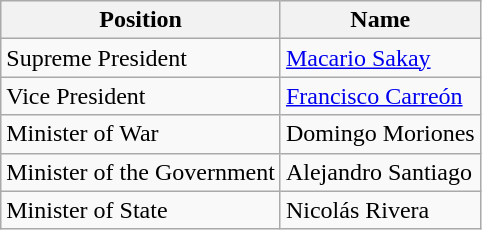<table class=wikitable>
<tr>
<th>Position</th>
<th>Name</th>
</tr>
<tr>
<td>Supreme President</td>
<td><a href='#'>Macario Sakay</a></td>
</tr>
<tr>
<td>Vice President</td>
<td><a href='#'>Francisco Carreón</a></td>
</tr>
<tr>
<td>Minister of War</td>
<td>Domingo Moriones</td>
</tr>
<tr>
<td>Minister of the Government</td>
<td>Alejandro Santiago</td>
</tr>
<tr>
<td>Minister of State</td>
<td>Nicolás Rivera</td>
</tr>
</table>
